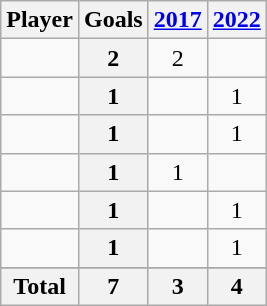<table class="wikitable sortable" style="text-align:center;">
<tr>
<th>Player</th>
<th>Goals</th>
<th><a href='#'>2017</a></th>
<th><a href='#'>2022</a></th>
</tr>
<tr>
<td align="left"></td>
<th>2</th>
<td>2</td>
<td></td>
</tr>
<tr>
<td align="left"></td>
<th>1</th>
<td></td>
<td>1</td>
</tr>
<tr>
<td align="left"></td>
<th>1</th>
<td></td>
<td>1</td>
</tr>
<tr>
<td align="left"></td>
<th>1</th>
<td>1</td>
<td></td>
</tr>
<tr>
<td align="left"></td>
<th>1</th>
<td></td>
<td>1</td>
</tr>
<tr>
<td align="left"></td>
<th>1</th>
<td></td>
<td>1</td>
</tr>
<tr>
</tr>
<tr class="sortbottom">
<th>Total</th>
<th>7</th>
<th>3</th>
<th>4</th>
</tr>
</table>
